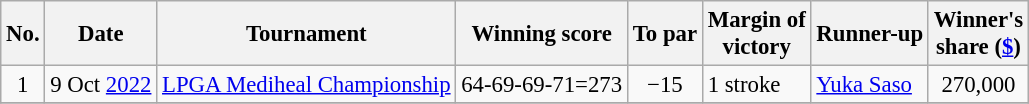<table class="wikitable" style="font-size:95%;">
<tr>
<th>No.</th>
<th>Date</th>
<th>Tournament</th>
<th>Winning score</th>
<th>To par</th>
<th>Margin of<br>victory</th>
<th>Runner-up</th>
<th>Winner's<br>share (<a href='#'>$</a>)</th>
</tr>
<tr>
<td align=center>1</td>
<td align=right>9 Oct <a href='#'>2022</a></td>
<td><a href='#'>LPGA Mediheal Championship</a></td>
<td align=right>64-69-69-71=273</td>
<td align=center>−15</td>
<td>1 stroke</td>
<td> <a href='#'>Yuka Saso</a></td>
<td align=center>270,000</td>
</tr>
<tr>
</tr>
</table>
